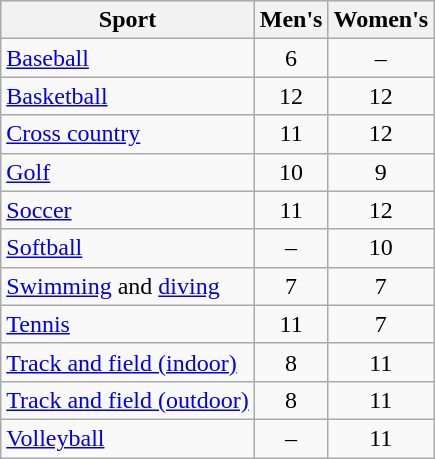<table class="wikitable" style=text-align:center>
<tr>
<th>Sport</th>
<th>Men's</th>
<th>Women's</th>
</tr>
<tr>
<td align=left><a href='#'>Baseball</a></td>
<td>6</td>
<td>–</td>
</tr>
<tr>
<td align=left><a href='#'>Basketball</a></td>
<td>12</td>
<td>12</td>
</tr>
<tr>
<td align=left><a href='#'>Cross country</a></td>
<td>11</td>
<td>12</td>
</tr>
<tr>
<td align=left><a href='#'>Golf</a></td>
<td>10</td>
<td>9</td>
</tr>
<tr>
<td align=left><a href='#'>Soccer</a></td>
<td>11</td>
<td>12</td>
</tr>
<tr>
<td align=left><a href='#'>Softball</a></td>
<td>–</td>
<td>10</td>
</tr>
<tr>
<td align=left><a href='#'>Swimming</a> and <a href='#'>diving</a></td>
<td>7</td>
<td>7</td>
</tr>
<tr>
<td align=left><a href='#'>Tennis</a></td>
<td>11</td>
<td>7</td>
</tr>
<tr>
<td align=left><a href='#'>Track and field (indoor)</a></td>
<td>8</td>
<td>11</td>
</tr>
<tr>
<td align=left><a href='#'>Track and field (outdoor)</a></td>
<td>8</td>
<td>11</td>
</tr>
<tr>
<td align=left><a href='#'>Volleyball</a></td>
<td>–</td>
<td>11</td>
</tr>
</table>
